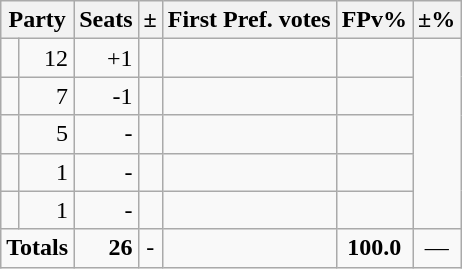<table class=wikitable>
<tr>
<th colspan=2 align=center>Party</th>
<th valign=top>Seats</th>
<th valign=top>±</th>
<th valign=top>First Pref. votes</th>
<th valign=top>FPv%</th>
<th valign=top>±%</th>
</tr>
<tr>
<td></td>
<td align=right>12</td>
<td align=right>+1</td>
<td align=right></td>
<td align=right></td>
<td align=right></td>
</tr>
<tr>
<td></td>
<td align=right>7</td>
<td align=right>-1</td>
<td align=right></td>
<td align=right></td>
<td align=right></td>
</tr>
<tr>
<td></td>
<td align=right>5</td>
<td align=right>-</td>
<td align=right></td>
<td align=right></td>
<td align=right></td>
</tr>
<tr>
<td></td>
<td align=right>1</td>
<td align=right>-</td>
<td align=right></td>
<td align=right></td>
<td align=right></td>
</tr>
<tr>
<td></td>
<td align=right>1</td>
<td align=right>-</td>
<td align=right></td>
<td align=right></td>
<td align=right></td>
</tr>
<tr>
<td colspan=2 align=center><strong>Totals</strong></td>
<td align=right><strong>26</strong></td>
<td align=center>-</td>
<td align=right></td>
<td align=center><strong>100.0</strong></td>
<td align=center>—</td>
</tr>
</table>
